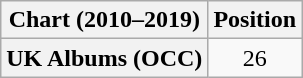<table class="wikitable plainrowheaders" style="text-align:center">
<tr>
<th scope="col">Chart (2010–2019)</th>
<th scope="col">Position</th>
</tr>
<tr>
<th scope="row">UK Albums (OCC)</th>
<td>26</td>
</tr>
</table>
